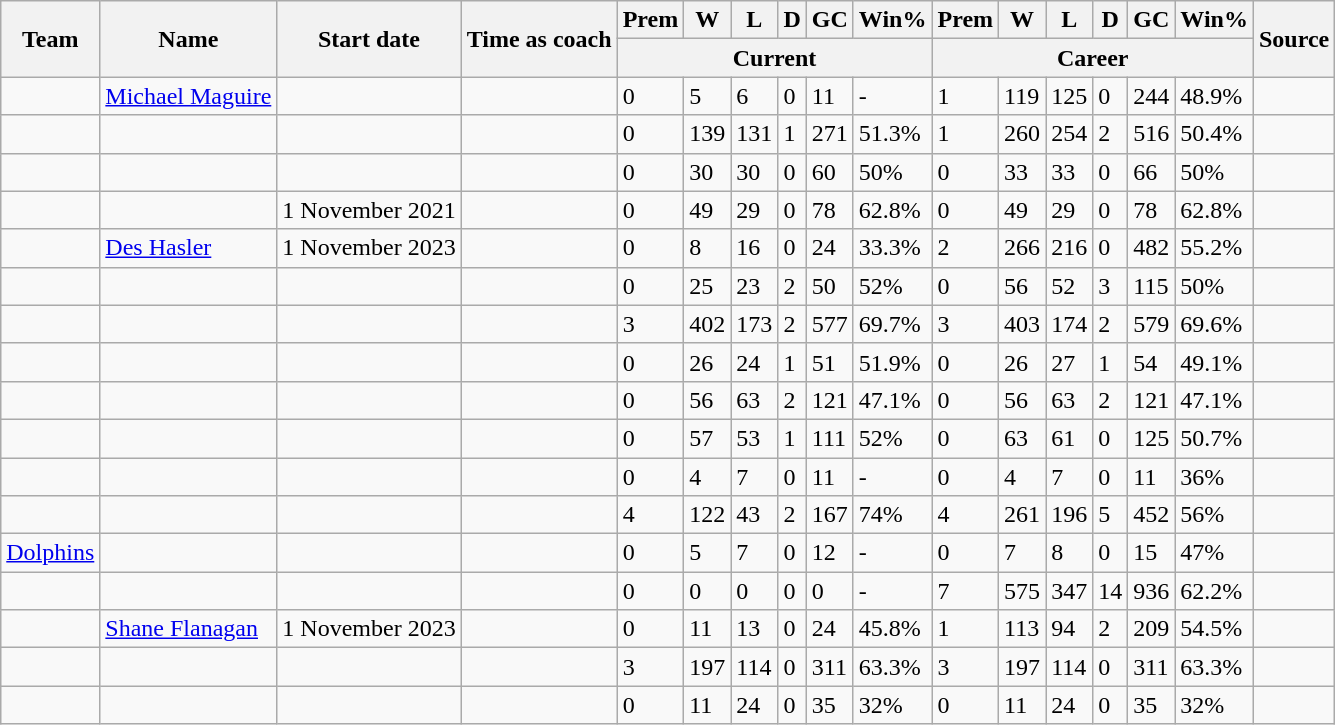<table class="wikitable sortable">
<tr>
<th scope="col" rowspan=2>Team</th>
<th scope="col" rowspan=2>Name</th>
<th scope="col" rowspan=2>Start date</th>
<th scope="col" rowspan=2>Time as coach</th>
<th scope="col">Prem</th>
<th scope="col">W</th>
<th scope="col">L</th>
<th scope="col">D</th>
<th scope="col">GC</th>
<th scope="col">Win%</th>
<th scope="col">Prem</th>
<th scope="col">W</th>
<th scope="col">L</th>
<th scope="col">D</th>
<th scope="col">GC</th>
<th scope="col">Win%</th>
<th scope="col" rowspan=2 class="unsortable">Source</th>
</tr>
<tr class="unsortable">
<th scope="col" colspan="6">Current</th>
<th scope="col" colspan="6">Career</th>
</tr>
<tr>
<td></td>
<td><a href='#'>Michael Maguire</a></td>
<td></td>
<td></td>
<td>0</td>
<td>5</td>
<td>6</td>
<td>0</td>
<td>11</td>
<td>-</td>
<td>1</td>
<td>119</td>
<td>125</td>
<td>0</td>
<td>244</td>
<td>48.9%</td>
<td></td>
</tr>
<tr>
<td></td>
<td></td>
<td></td>
<td></td>
<td>0</td>
<td>139</td>
<td>131</td>
<td>1</td>
<td>271</td>
<td>51.3%</td>
<td>1</td>
<td>260</td>
<td>254</td>
<td>2</td>
<td>516</td>
<td>50.4%</td>
<td></td>
</tr>
<tr>
<td></td>
<td></td>
<td></td>
<td></td>
<td>0</td>
<td>30</td>
<td>30</td>
<td>0</td>
<td>60</td>
<td>50%</td>
<td>0</td>
<td>33</td>
<td>33</td>
<td>0</td>
<td>66</td>
<td>50%</td>
<td></td>
</tr>
<tr>
<td></td>
<td></td>
<td>1 November 2021</td>
<td></td>
<td>0</td>
<td>49</td>
<td>29</td>
<td>0</td>
<td>78</td>
<td>62.8%</td>
<td>0</td>
<td>49</td>
<td>29</td>
<td>0</td>
<td>78</td>
<td>62.8%</td>
<td></td>
</tr>
<tr>
<td></td>
<td><a href='#'>Des Hasler</a></td>
<td>1 November 2023</td>
<td></td>
<td>0</td>
<td>8</td>
<td>16</td>
<td>0</td>
<td>24</td>
<td>33.3%</td>
<td>2</td>
<td>266</td>
<td>216</td>
<td>0</td>
<td>482</td>
<td>55.2%</td>
<td></td>
</tr>
<tr>
<td></td>
<td></td>
<td></td>
<td></td>
<td>0</td>
<td>25</td>
<td>23</td>
<td>2</td>
<td>50</td>
<td>52%</td>
<td>0</td>
<td>56</td>
<td>52</td>
<td>3</td>
<td>115</td>
<td>50%</td>
<td></td>
</tr>
<tr>
<td></td>
<td></td>
<td></td>
<td></td>
<td>3</td>
<td>402</td>
<td>173</td>
<td>2</td>
<td>577</td>
<td>69.7%</td>
<td>3</td>
<td>403</td>
<td>174</td>
<td>2</td>
<td>579</td>
<td>69.6%</td>
<td></td>
</tr>
<tr>
<td></td>
<td></td>
<td></td>
<td></td>
<td>0</td>
<td>26</td>
<td>24</td>
<td>1</td>
<td>51</td>
<td>51.9%</td>
<td>0</td>
<td>26</td>
<td>27</td>
<td>1</td>
<td>54</td>
<td>49.1%</td>
<td></td>
</tr>
<tr>
<td></td>
<td></td>
<td></td>
<td></td>
<td>0</td>
<td>56</td>
<td>63</td>
<td>2</td>
<td>121</td>
<td>47.1%</td>
<td>0</td>
<td>56</td>
<td>63</td>
<td>2</td>
<td>121</td>
<td>47.1%</td>
<td></td>
</tr>
<tr>
<td></td>
<td></td>
<td></td>
<td></td>
<td>0</td>
<td>57</td>
<td>53</td>
<td>1</td>
<td>111</td>
<td>52%</td>
<td>0</td>
<td>63</td>
<td>61</td>
<td>0</td>
<td>125</td>
<td>50.7%</td>
<td></td>
</tr>
<tr>
<td></td>
<td></td>
<td></td>
<td></td>
<td>0</td>
<td>4</td>
<td>7</td>
<td>0</td>
<td>11</td>
<td>-</td>
<td>0</td>
<td>4</td>
<td>7</td>
<td>0</td>
<td>11</td>
<td>36%</td>
<td></td>
</tr>
<tr>
<td></td>
<td></td>
<td></td>
<td></td>
<td>4</td>
<td>122</td>
<td>43</td>
<td>2</td>
<td>167</td>
<td>74%</td>
<td>4</td>
<td>261</td>
<td>196</td>
<td>5</td>
<td>452</td>
<td>56%</td>
<td></td>
</tr>
<tr>
<td><a href='#'>Dolphins</a></td>
<td></td>
<td></td>
<td></td>
<td>0</td>
<td>5</td>
<td>7</td>
<td>0</td>
<td>12</td>
<td>-</td>
<td>0</td>
<td>7</td>
<td>8</td>
<td>0</td>
<td>15</td>
<td>47%</td>
<td></td>
</tr>
<tr>
<td></td>
<td></td>
<td></td>
<td></td>
<td>0</td>
<td>0</td>
<td>0</td>
<td>0</td>
<td>0</td>
<td>-</td>
<td>7</td>
<td>575</td>
<td>347</td>
<td>14</td>
<td>936</td>
<td>62.2%</td>
<td></td>
</tr>
<tr>
<td></td>
<td><a href='#'>Shane Flanagan</a></td>
<td>1 November 2023</td>
<td></td>
<td>0</td>
<td>11</td>
<td>13</td>
<td>0</td>
<td>24</td>
<td>45.8%</td>
<td>1</td>
<td>113</td>
<td>94</td>
<td>2</td>
<td>209</td>
<td>54.5%</td>
<td></td>
</tr>
<tr>
<td></td>
<td></td>
<td></td>
<td></td>
<td>3</td>
<td>197</td>
<td>114</td>
<td>0</td>
<td>311</td>
<td>63.3%</td>
<td>3</td>
<td>197</td>
<td>114</td>
<td>0</td>
<td>311</td>
<td>63.3%</td>
<td></td>
</tr>
<tr>
<td></td>
<td></td>
<td></td>
<td></td>
<td>0</td>
<td>11</td>
<td>24</td>
<td>0</td>
<td>35</td>
<td>32%</td>
<td>0</td>
<td>11</td>
<td>24</td>
<td>0</td>
<td>35</td>
<td>32%</td>
<td></td>
</tr>
</table>
